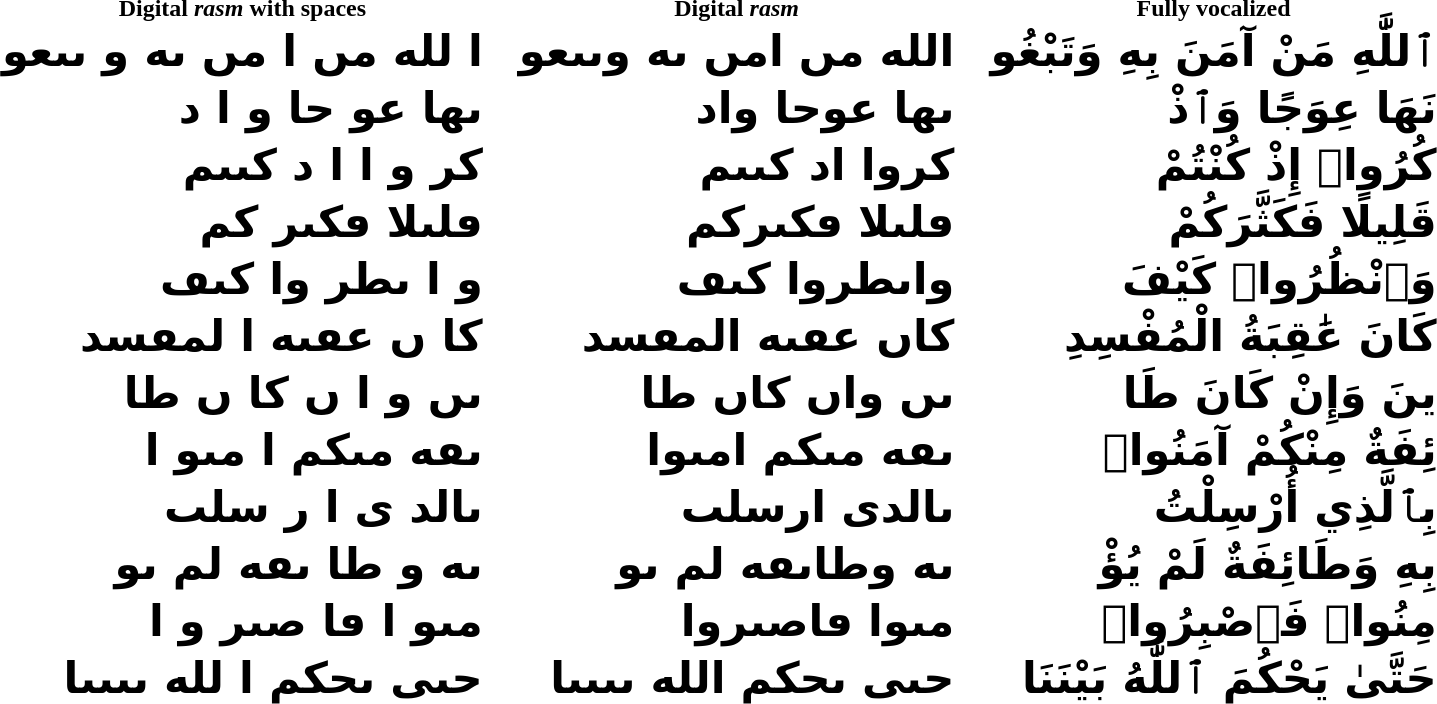<table cellspacing="0" border="0" cellpadding="0">
<tr>
<th>Digital <em>rasm</em> with spaces</th>
<th>Digital <em>rasm</em></th>
<th>Fully vocalized</th>
</tr>
<tr>
<td style="text-align:right; font-size:1.5em;font-family:'Noto Naskh Arabic',mry_KacstQurn,KacstOne,'DejaVu Sans','DejaVu Sans Condensed',Harmattan,'Iranian Sans',Scheherazade,Lateef; white-space:nowrap; padding: 2px .5em;"><strong><big>ا لل‍ه مں ا مں ٮه و ٮٮعو</big></strong></td>
<td style="text-align:right; font-size:1.5em;font-family:'Noto Naskh Arabic',mry_KacstQurn,KacstOne,'DejaVu Sans','DejaVu Sans Condensed',Harmattan,'Iranian Sans',Scheherazade,Lateef; white-space:nowrap; padding: 2px .5em;"><strong><big>الل‍ه مں امں ٮه وٮٮعو</big></strong></td>
<td style="text-align:right; font-size:1.5em;font-family:'Noto Naskh Arabic',mry_KacstQurn,KacstOne,'DejaVu Sans','DejaVu Sans Condensed',Harmattan,'Iranian Sans',Scheherazade,Lateef; white-space:nowrap; padding: 2px .5em;"><strong><big>ٱللَّٰهِ مَنْ آمَنَ بِهِ وَتَبْغُو</big></strong></td>
</tr>
<tr>
<td style="text-align:right; font-size:1.5em;font-family:'Noto Naskh Arabic',mry_KacstQurn,KacstOne,'DejaVu Sans','DejaVu Sans Condensed',Harmattan,'Iranian Sans',Scheherazade,Lateef; white-space:nowrap; padding: 2px .5em;"><strong><big>ٮها عو حا و ا د</big></strong></td>
<td style="text-align:right; font-size:1.5em;font-family:'Noto Naskh Arabic',mry_KacstQurn,KacstOne,'DejaVu Sans','DejaVu Sans Condensed',Harmattan,'Iranian Sans',Scheherazade,Lateef; white-space:nowrap; padding: 2px .5em;"><strong><big>ٮها عوحا واد</big></strong></td>
<td style="text-align:right; font-size:1.5em;font-family:'Noto Naskh Arabic',mry_KacstQurn,KacstOne,'DejaVu Sans','DejaVu Sans Condensed',Harmattan,'Iranian Sans',Scheherazade,Lateef; white-space:nowrap; padding: 2px .5em;"><strong><big>نَهَا عِوَجًا وَٱذْ</big></strong></td>
</tr>
<tr>
<td style="text-align:right; font-size:1.5em;font-family:'Noto Naskh Arabic',mry_KacstQurn,KacstOne,'DejaVu Sans','DejaVu Sans Condensed',Harmattan,'Iranian Sans',Scheherazade,Lateef; white-space:nowrap; padding: 2px .5em;"><strong><big>کر و ا ا د کٮٮم</big></strong></td>
<td style="text-align:right; font-size:1.5em;font-family:'Noto Naskh Arabic',mry_KacstQurn,KacstOne,'DejaVu Sans','DejaVu Sans Condensed',Harmattan,'Iranian Sans',Scheherazade,Lateef; white-space:nowrap; padding: 2px .5em;"><strong><big>کروا اد کٮٮم</big></strong></td>
<td style="text-align:right; font-size:1.5em;font-family:'Noto Naskh Arabic',mry_KacstQurn,KacstOne,'DejaVu Sans','DejaVu Sans Condensed',Harmattan,'Iranian Sans',Scheherazade,Lateef; white-space:nowrap; padding: 2px .5em;"><strong><big>كُرُوا۟ إِذْ كُنْتُمْ</big></strong></td>
</tr>
<tr>
<td style="text-align:right; font-size:1.5em;font-family:'Noto Naskh Arabic',mry_KacstQurn,KacstOne,'DejaVu Sans','DejaVu Sans Condensed',Harmattan,'Iranian Sans',Scheherazade,Lateef; white-space:nowrap; padding: 2px .5em;"><strong><big>ڡلٮلا ڡکٮر کم</big></strong></td>
<td style="text-align:right; font-size:1.5em;font-family:'Noto Naskh Arabic',mry_KacstQurn,KacstOne,'DejaVu Sans','DejaVu Sans Condensed',Harmattan,'Iranian Sans',Scheherazade,Lateef; white-space:nowrap; padding: 2px .5em;"><strong><big>ڡلٮلا ڡکٮرکم</big></strong></td>
<td style="text-align:right; font-size:1.5em;font-family:'Noto Naskh Arabic',mry_KacstQurn,KacstOne,'DejaVu Sans','DejaVu Sans Condensed',Harmattan,'Iranian Sans',Scheherazade,Lateef; white-space:nowrap; padding: 2px .5em;"><strong><big>قَلِيلًا فَكَثَّرَكُمْ</big></strong></td>
</tr>
<tr>
<td style="text-align:right; font-size:1.5em;font-family:'Noto Naskh Arabic',mry_KacstQurn,KacstOne,'DejaVu Sans','DejaVu Sans Condensed',Harmattan,'Iranian Sans',Scheherazade,Lateef; white-space:nowrap; padding: 2px .5em;"><strong><big>و ا ٮطر وا کٮڡ</big></strong></td>
<td style="text-align:right; font-size:1.5em;font-family:'Noto Naskh Arabic',mry_KacstQurn,KacstOne,'DejaVu Sans','DejaVu Sans Condensed',Harmattan,'Iranian Sans',Scheherazade,Lateef; white-space:nowrap; padding: 2px .5em;"><strong><big>واٮطروا کٮڡ</big></strong></td>
<td style="text-align:right; font-size:1.5em;font-family:'Noto Naskh Arabic',mry_KacstQurn,KacstOne,'DejaVu Sans','DejaVu Sans Condensed',Harmattan,'Iranian Sans',Scheherazade,Lateef; white-space:nowrap; padding: 2px .5em;"><strong><big>وَٱنْظُرُوا۟ كَيْفَ</big></strong></td>
</tr>
<tr>
<td style="text-align:right; font-size:1.5em;font-family:'Noto Naskh Arabic',mry_KacstQurn,KacstOne,'DejaVu Sans','DejaVu Sans Condensed',Harmattan,'Iranian Sans',Scheherazade,Lateef; white-space:nowrap; padding: 2px .5em;"><strong><big>کا ں عڡٮه ا لمڡسد</big></strong></td>
<td style="text-align:right; font-size:1.5em;font-family:'Noto Naskh Arabic',mry_KacstQurn,KacstOne,'DejaVu Sans','DejaVu Sans Condensed',Harmattan,'Iranian Sans',Scheherazade,Lateef; white-space:nowrap; padding: 2px .5em;"><strong><big>کاں عڡٮه المڡسد</big></strong></td>
<td style="text-align:right; font-size:1.5em;font-family:'Noto Naskh Arabic',mry_KacstQurn,KacstOne,'DejaVu Sans','DejaVu Sans Condensed',Harmattan,'Iranian Sans',Scheherazade,Lateef; white-space:nowrap; padding: 2px .5em;"><strong><big>كَانَ عَٰقِبَةُ الْمُفْسِدِ</big></strong></td>
</tr>
<tr>
<td style="text-align:right; font-size:1.5em;font-family:'Noto Naskh Arabic',mry_KacstQurn,KacstOne,'DejaVu Sans','DejaVu Sans Condensed',Harmattan,'Iranian Sans',Scheherazade,Lateef; white-space:nowrap; padding: 2px .5em;"><strong><big>ٮں و ا ں کا ں طا</big></strong></td>
<td style="text-align:right; font-size:1.5em;font-family:'Noto Naskh Arabic',mry_KacstQurn,KacstOne,'DejaVu Sans','DejaVu Sans Condensed',Harmattan,'Iranian Sans',Scheherazade,Lateef; white-space:nowrap; padding: 2px .5em;"><strong><big>ٮں واں کاں طا</big></strong></td>
<td style="text-align:right; font-size:1.5em;font-family:'Noto Naskh Arabic',mry_KacstQurn,KacstOne,'DejaVu Sans','DejaVu Sans Condensed',Harmattan,'Iranian Sans',Scheherazade,Lateef; white-space:nowrap; padding: 2px .5em;"><strong><big>ينَ وَإِنْ كَانَ طَا</big></strong></td>
</tr>
<tr>
<td style="text-align:right; font-size:1.5em;font-family:'Noto Naskh Arabic',mry_KacstQurn,KacstOne,'DejaVu Sans','DejaVu Sans Condensed',Harmattan,'Iranian Sans',Scheherazade,Lateef; white-space:nowrap; padding: 2px .5em;"><strong><big>ٮڡه مٮکم ا مٮو ا</big></strong></td>
<td style="text-align:right; font-size:1.5em;font-family:'Noto Naskh Arabic',mry_KacstQurn,KacstOne,'DejaVu Sans','DejaVu Sans Condensed',Harmattan,'Iranian Sans',Scheherazade,Lateef; white-space:nowrap; padding: 2px .5em;"><strong><big>ٮڡه مٮکم امٮوا</big></strong></td>
<td style="text-align:right; font-size:1.5em;font-family:'Noto Naskh Arabic',mry_KacstQurn,KacstOne,'DejaVu Sans','DejaVu Sans Condensed',Harmattan,'Iranian Sans',Scheherazade,Lateef; white-space:nowrap; padding: 2px .5em;"><strong><big>ئِفَةٌ مِنْكُمْ آمَنُوا۟</big></strong></td>
</tr>
<tr>
<td style="text-align:right; font-size:1.5em;font-family:'Noto Naskh Arabic',mry_KacstQurn,KacstOne,'DejaVu Sans','DejaVu Sans Condensed',Harmattan,'Iranian Sans',Scheherazade,Lateef; white-space:nowrap; padding: 2px .5em;"><strong><big>ٮالد ى ا ر سلٮ</big></strong></td>
<td style="text-align:right; font-size:1.5em;font-family:'Noto Naskh Arabic',mry_KacstQurn,KacstOne,'DejaVu Sans','DejaVu Sans Condensed',Harmattan,'Iranian Sans',Scheherazade,Lateef; white-space:nowrap; padding: 2px .5em;"><strong><big>ٮالدى ارسلٮ</big></strong></td>
<td style="text-align:right; font-size:1.5em;font-family:'Noto Naskh Arabic',mry_KacstQurn,KacstOne,'DejaVu Sans','DejaVu Sans Condensed',Harmattan,'Iranian Sans',Scheherazade,Lateef; white-space:nowrap; padding: 2px .5em;"><strong><big>بِٱلَّذِي أُرْسِلْتُ</big></strong></td>
</tr>
<tr>
<td style="text-align:right; font-size:1.5em;font-family:'Noto Naskh Arabic',mry_KacstQurn,KacstOne,'DejaVu Sans','DejaVu Sans Condensed',Harmattan,'Iranian Sans',Scheherazade,Lateef; white-space:nowrap; padding: 2px .5em;"><strong><big>ٮه و طا ٮڡه لم ٮو</big></strong></td>
<td style="text-align:right; font-size:1.5em;font-family:'Noto Naskh Arabic',mry_KacstQurn,KacstOne,'DejaVu Sans','DejaVu Sans Condensed',Harmattan,'Iranian Sans',Scheherazade,Lateef; white-space:nowrap; padding: 2px .5em;"><strong><big>ٮه وطاٮڡه لم ٮو</big></strong></td>
<td style="text-align:right; font-size:1.5em;font-family:'Noto Naskh Arabic',mry_KacstQurn,KacstOne,'DejaVu Sans','DejaVu Sans Condensed',Harmattan,'Iranian Sans',Scheherazade,Lateef; white-space:nowrap; padding: 2px .5em;"><strong><big>بِهِ وَطَائِفَةٌ لَمْ يُؤْ</big></strong></td>
</tr>
<tr>
<td style="text-align:right; font-size:1.5em;font-family:'Noto Naskh Arabic',mry_KacstQurn,KacstOne,'DejaVu Sans','DejaVu Sans Condensed',Harmattan,'Iranian Sans',Scheherazade,Lateef; white-space:nowrap; padding: 2px .5em;"><strong><big>مٮو ا ڡا صٮر و ا</big></strong></td>
<td style="text-align:right; font-size:1.5em;font-family:'Noto Naskh Arabic',mry_KacstQurn,KacstOne,'DejaVu Sans','DejaVu Sans Condensed',Harmattan,'Iranian Sans',Scheherazade,Lateef; white-space:nowrap; padding: 2px .5em;"><strong><big>مٮوا ڡاصٮروا</big></strong></td>
<td style="text-align:right; font-size:1.5em;font-family:'Noto Naskh Arabic',mry_KacstQurn,KacstOne,'DejaVu Sans','DejaVu Sans Condensed',Harmattan,'Iranian Sans',Scheherazade,Lateef; white-space:nowrap; padding: 2px .5em;"><strong><big>مِنُوا۟ فَٱصْبِرُوا۟</big></strong></td>
</tr>
<tr>
<td style="text-align:right; font-size:1.5em;font-family:'Noto Naskh Arabic',mry_KacstQurn,KacstOne,'DejaVu Sans','DejaVu Sans Condensed',Harmattan,'Iranian Sans',Scheherazade,Lateef; white-space:nowrap; padding: 2px .5em;"><strong><big>حٮى ٮحکم ا لل‍ه ٮٮٮٮا</big></strong></td>
<td style="text-align:right; font-size:1.5em;font-family:'Noto Naskh Arabic',mry_KacstQurn,KacstOne,'DejaVu Sans','DejaVu Sans Condensed',Harmattan,'Iranian Sans',Scheherazade,Lateef; white-space:nowrap; padding: 2px .5em;"><strong><big>حٮى ٮحکم الل‍ه ٮٮٮٮا</big></strong></td>
<td style="text-align:right; font-size:1.5em;font-family:'Noto Naskh Arabic',mry_KacstQurn,KacstOne,'DejaVu Sans','DejaVu Sans Condensed',Harmattan,'Iranian Sans',Scheherazade,Lateef; white-space:nowrap; padding: 2px .5em;"><strong><big>حَتَّىٰ يَحْكُمَ ٱللَّٰهُ بَيْنَنَا</big></strong></td>
</tr>
</table>
